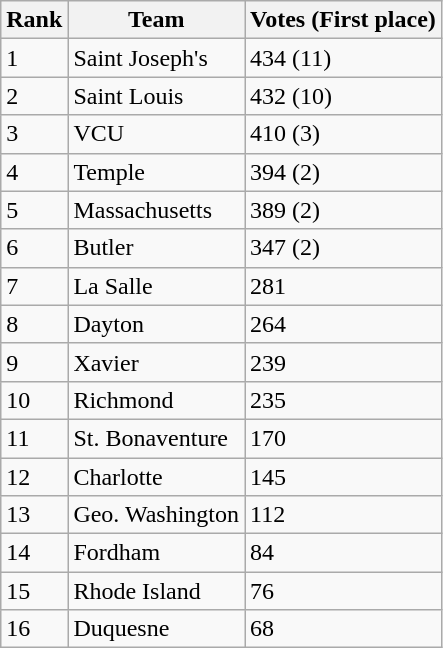<table class=wikitable>
<tr>
<th>Rank</th>
<th>Team</th>
<th>Votes (First place)</th>
</tr>
<tr>
<td>1</td>
<td>Saint Joseph's</td>
<td>434 (11)</td>
</tr>
<tr>
<td>2</td>
<td>Saint Louis</td>
<td>432 (10)</td>
</tr>
<tr>
<td>3</td>
<td>VCU</td>
<td>410 (3)</td>
</tr>
<tr>
<td>4</td>
<td>Temple</td>
<td>394 (2)</td>
</tr>
<tr>
<td>5</td>
<td>Massachusetts</td>
<td>389 (2)</td>
</tr>
<tr>
<td>6</td>
<td>Butler</td>
<td>347 (2)</td>
</tr>
<tr>
<td>7</td>
<td>La Salle</td>
<td>281</td>
</tr>
<tr>
<td>8</td>
<td>Dayton</td>
<td>264</td>
</tr>
<tr>
<td>9</td>
<td>Xavier</td>
<td>239</td>
</tr>
<tr>
<td>10</td>
<td>Richmond</td>
<td>235</td>
</tr>
<tr>
<td>11</td>
<td>St. Bonaventure</td>
<td>170</td>
</tr>
<tr>
<td>12</td>
<td>Charlotte</td>
<td>145</td>
</tr>
<tr>
<td>13</td>
<td>Geo. Washington</td>
<td>112</td>
</tr>
<tr>
<td>14</td>
<td>Fordham</td>
<td>84</td>
</tr>
<tr>
<td>15</td>
<td>Rhode Island</td>
<td>76</td>
</tr>
<tr>
<td>16</td>
<td>Duquesne</td>
<td>68</td>
</tr>
</table>
